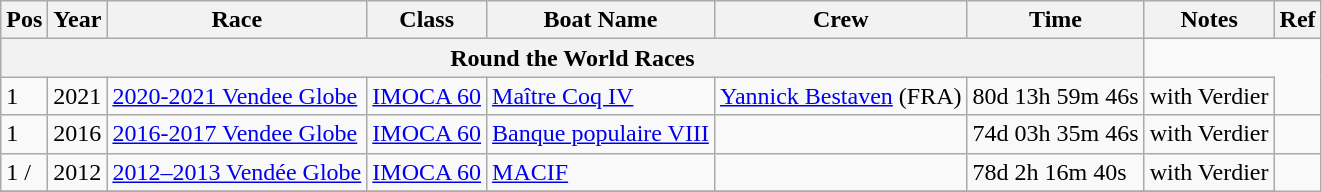<table class="wikitable sortable">
<tr>
<th>Pos</th>
<th>Year</th>
<th>Race</th>
<th>Class</th>
<th>Boat Name</th>
<th>Crew</th>
<th>Time</th>
<th>Notes</th>
<th>Ref</th>
</tr>
<tr>
<th colspan = 7><strong>Round the World Races</strong></th>
</tr>
<tr>
<td>1</td>
<td>2021</td>
<td><a href='#'>2020-2021 Vendee Globe</a></td>
<td><a href='#'>IMOCA 60</a></td>
<td><a href='#'>Maître Coq IV</a></td>
<td><a href='#'>Yannick Bestaven</a> (FRA)</td>
<td>80d 13h 59m 46s</td>
<td>with Verdier</td>
</tr>
<tr>
<td>1</td>
<td>2016</td>
<td><a href='#'>2016-2017 Vendee Globe</a></td>
<td><a href='#'>IMOCA 60</a></td>
<td><a href='#'>Banque populaire VIII</a></td>
<td></td>
<td>74d 03h 35m 46s</td>
<td>with Verdier</td>
<td></td>
</tr>
<tr>
<td>1 /</td>
<td>2012</td>
<td><a href='#'>2012–2013 Vendée Globe</a></td>
<td><a href='#'>IMOCA 60</a></td>
<td><a href='#'>MACIF</a></td>
<td></td>
<td>78d 2h 16m 40s</td>
<td>with Verdier</td>
</tr>
<tr>
</tr>
</table>
